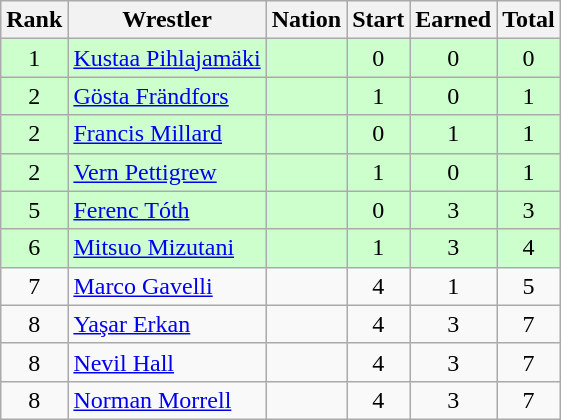<table class="wikitable sortable" style="text-align:center;">
<tr>
<th>Rank</th>
<th>Wrestler</th>
<th>Nation</th>
<th>Start</th>
<th>Earned</th>
<th>Total</th>
</tr>
<tr style="background:#cfc;">
<td>1</td>
<td align=left><a href='#'>Kustaa Pihlajamäki</a></td>
<td align=left></td>
<td>0</td>
<td>0</td>
<td>0</td>
</tr>
<tr style="background:#cfc;">
<td>2</td>
<td align=left><a href='#'>Gösta Frändfors</a></td>
<td align=left></td>
<td>1</td>
<td>0</td>
<td>1</td>
</tr>
<tr style="background:#cfc;">
<td>2</td>
<td align=left><a href='#'>Francis Millard</a></td>
<td align=left></td>
<td>0</td>
<td>1</td>
<td>1</td>
</tr>
<tr style="background:#cfc;">
<td>2</td>
<td align=left><a href='#'>Vern Pettigrew</a></td>
<td align=left></td>
<td>1</td>
<td>0</td>
<td>1</td>
</tr>
<tr style="background:#cfc;">
<td>5</td>
<td align=left><a href='#'>Ferenc Tóth</a></td>
<td align=left></td>
<td>0</td>
<td>3</td>
<td>3</td>
</tr>
<tr style="background:#cfc;">
<td>6</td>
<td align=left><a href='#'>Mitsuo Mizutani</a></td>
<td align=left></td>
<td>1</td>
<td>3</td>
<td>4</td>
</tr>
<tr>
<td>7</td>
<td align=left><a href='#'>Marco Gavelli</a></td>
<td align=left></td>
<td>4</td>
<td>1</td>
<td>5</td>
</tr>
<tr>
<td>8</td>
<td align=left><a href='#'>Yaşar Erkan</a></td>
<td align=left></td>
<td>4</td>
<td>3</td>
<td>7</td>
</tr>
<tr>
<td>8</td>
<td align=left><a href='#'>Nevil Hall</a></td>
<td align=left></td>
<td>4</td>
<td>3</td>
<td>7</td>
</tr>
<tr>
<td>8</td>
<td align=left><a href='#'>Norman Morrell</a></td>
<td align=left></td>
<td>4</td>
<td>3</td>
<td>7</td>
</tr>
</table>
